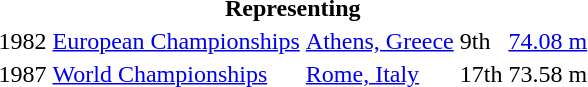<table>
<tr>
<th colspan="5">Representing </th>
</tr>
<tr>
<td>1982</td>
<td><a href='#'>European Championships</a></td>
<td><a href='#'>Athens, Greece</a></td>
<td>9th</td>
<td><a href='#'>74.08 m</a></td>
</tr>
<tr>
<td>1987</td>
<td><a href='#'>World Championships</a></td>
<td><a href='#'>Rome, Italy</a></td>
<td>17th</td>
<td>73.58 m</td>
</tr>
</table>
